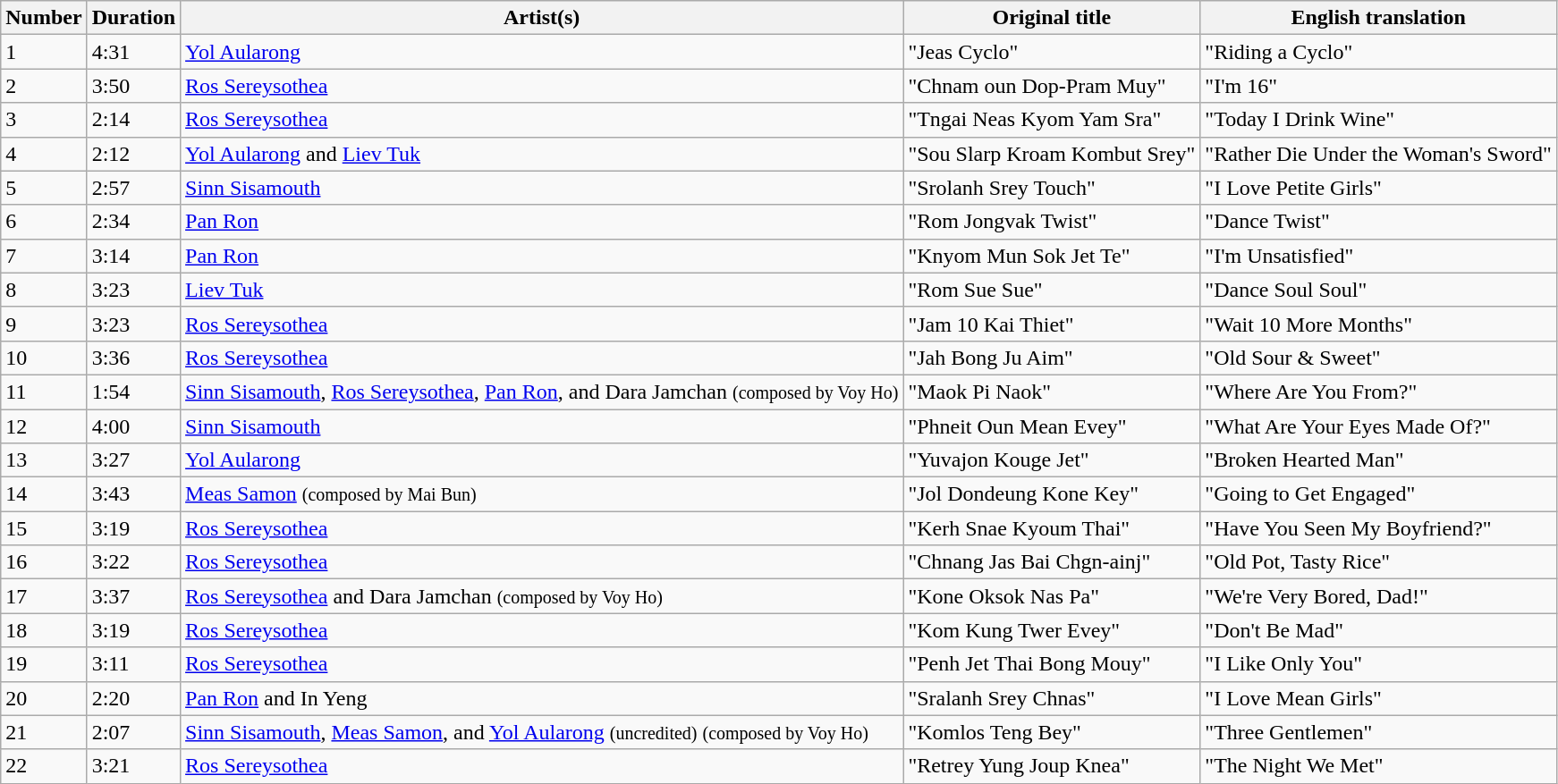<table class="wikitable">
<tr>
<th>Number</th>
<th>Duration</th>
<th>Artist(s)</th>
<th>Original title</th>
<th>English translation</th>
</tr>
<tr>
<td>1</td>
<td>4:31</td>
<td><a href='#'>Yol Aularong</a></td>
<td>"Jeas Cyclo"</td>
<td>"Riding a Cyclo"</td>
</tr>
<tr>
<td>2</td>
<td>3:50</td>
<td><a href='#'>Ros Sereysothea</a></td>
<td>"Chnam oun Dop-Pram Muy"</td>
<td>"I'm 16"</td>
</tr>
<tr>
<td>3</td>
<td>2:14</td>
<td><a href='#'>Ros Sereysothea</a></td>
<td>"Tngai Neas Kyom Yam Sra"</td>
<td>"Today I Drink Wine"</td>
</tr>
<tr>
<td>4</td>
<td>2:12</td>
<td><a href='#'>Yol Aularong</a> and <a href='#'>Liev Tuk</a></td>
<td>"Sou Slarp Kroam Kombut Srey"</td>
<td>"Rather Die Under the Woman's Sword"</td>
</tr>
<tr>
<td>5</td>
<td>2:57</td>
<td><a href='#'>Sinn Sisamouth</a></td>
<td>"Srolanh Srey Touch"</td>
<td>"I Love Petite Girls"</td>
</tr>
<tr>
<td>6</td>
<td>2:34</td>
<td><a href='#'>Pan Ron</a></td>
<td>"Rom Jongvak Twist"</td>
<td>"Dance Twist"</td>
</tr>
<tr>
<td>7</td>
<td>3:14</td>
<td><a href='#'>Pan Ron</a></td>
<td>"Knyom Mun Sok Jet Te"</td>
<td>"I'm Unsatisfied"</td>
</tr>
<tr>
<td>8</td>
<td>3:23</td>
<td><a href='#'>Liev Tuk</a></td>
<td>"Rom Sue Sue"</td>
<td>"Dance Soul Soul"</td>
</tr>
<tr>
<td>9</td>
<td>3:23</td>
<td><a href='#'>Ros Sereysothea</a></td>
<td>"Jam 10 Kai Thiet"</td>
<td>"Wait 10 More Months"</td>
</tr>
<tr>
<td>10</td>
<td>3:36</td>
<td><a href='#'>Ros Sereysothea</a></td>
<td>"Jah Bong Ju Aim"</td>
<td>"Old Sour & Sweet"</td>
</tr>
<tr>
<td>11</td>
<td>1:54</td>
<td><a href='#'>Sinn Sisamouth</a>, <a href='#'>Ros Sereysothea</a>, <a href='#'>Pan Ron</a>, and Dara Jamchan <small>(composed by Voy Ho)</small></td>
<td>"Maok Pi Naok"</td>
<td>"Where Are You From?"</td>
</tr>
<tr>
<td>12</td>
<td>4:00</td>
<td><a href='#'>Sinn Sisamouth</a></td>
<td>"Phneit Oun Mean Evey"</td>
<td>"What Are Your Eyes Made Of?"</td>
</tr>
<tr>
<td>13</td>
<td>3:27</td>
<td><a href='#'>Yol Aularong</a></td>
<td>"Yuvajon Kouge Jet"</td>
<td>"Broken Hearted Man"</td>
</tr>
<tr>
<td>14</td>
<td>3:43</td>
<td><a href='#'>Meas Samon</a> <small>(composed by Mai Bun)</small></td>
<td>"Jol Dondeung Kone Key"</td>
<td>"Going to Get Engaged"</td>
</tr>
<tr>
<td>15</td>
<td>3:19</td>
<td><a href='#'>Ros Sereysothea</a></td>
<td>"Kerh Snae Kyoum Thai"</td>
<td>"Have You Seen My Boyfriend?"</td>
</tr>
<tr>
<td>16</td>
<td>3:22</td>
<td><a href='#'>Ros Sereysothea</a></td>
<td>"Chnang Jas Bai Chgn-ainj"</td>
<td>"Old Pot, Tasty Rice"</td>
</tr>
<tr>
<td>17</td>
<td>3:37</td>
<td><a href='#'>Ros Sereysothea</a> and Dara Jamchan <small>(composed by Voy Ho)</small></td>
<td>"Kone Oksok Nas Pa"</td>
<td>"We're Very Bored, Dad!"</td>
</tr>
<tr>
<td>18</td>
<td>3:19</td>
<td><a href='#'>Ros Sereysothea</a></td>
<td>"Kom Kung Twer Evey"</td>
<td>"Don't Be Mad"</td>
</tr>
<tr>
<td>19</td>
<td>3:11</td>
<td><a href='#'>Ros Sereysothea</a></td>
<td>"Penh Jet Thai Bong Mouy"</td>
<td>"I Like Only You"</td>
</tr>
<tr>
<td>20</td>
<td>2:20</td>
<td><a href='#'>Pan Ron</a> and In Yeng</td>
<td>"Sralanh Srey Chnas"</td>
<td>"I Love Mean Girls"</td>
</tr>
<tr>
<td>21</td>
<td>2:07</td>
<td><a href='#'>Sinn Sisamouth</a>, <a href='#'>Meas Samon</a>, and <a href='#'>Yol Aularong</a> <small>(uncredited)</small> <small>(composed by Voy Ho)</small></td>
<td>"Komlos Teng Bey"</td>
<td>"Three Gentlemen"</td>
</tr>
<tr>
<td>22</td>
<td>3:21</td>
<td><a href='#'>Ros Sereysothea</a></td>
<td>"Retrey Yung Joup Knea"</td>
<td>"The Night We Met"</td>
</tr>
</table>
